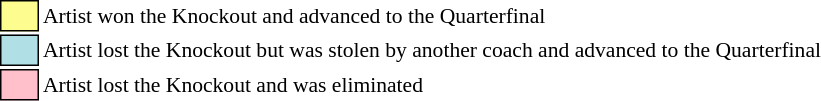<table class="toccolours" style="font-size: 90%; white-space: nowrap;">
<tr>
<td style="background:#fdfc8f; border:1px solid black;">      </td>
<td>Artist won the Knockout and advanced to the Quarterfinal</td>
</tr>
<tr>
<td style="background:#b0e0e6; border:1px solid black;">      </td>
<td>Artist lost the Knockout but was stolen by another coach and advanced to the Quarterfinal</td>
</tr>
<tr>
<td style="background:pink; border:1px solid black;">      </td>
<td>Artist lost the Knockout and was eliminated</td>
</tr>
</table>
